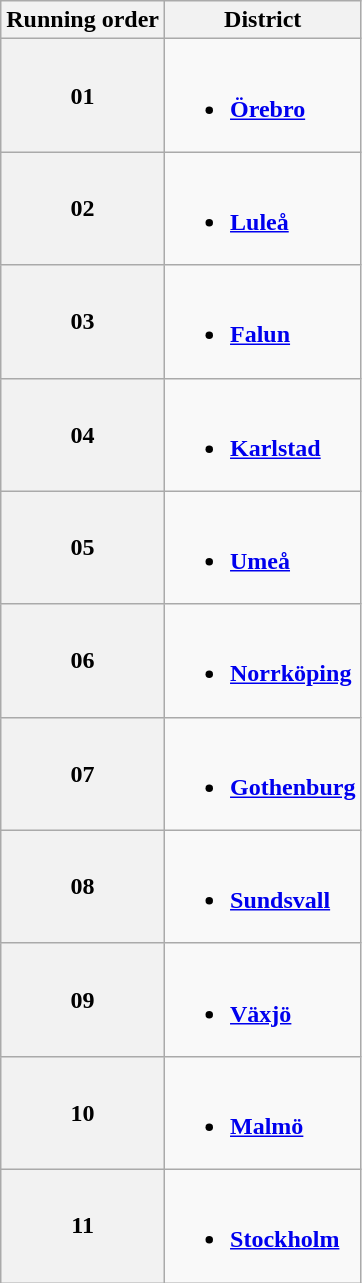<table class="wikitable">
<tr>
<th>Running order</th>
<th>District</th>
</tr>
<tr>
<th>01</th>
<td><br><ul><li><strong> <a href='#'>Örebro</a></strong></li></ul></td>
</tr>
<tr>
<th>02</th>
<td><br><ul><li><strong> <a href='#'>Luleå</a></strong></li></ul></td>
</tr>
<tr>
<th>03</th>
<td><br><ul><li><strong> <a href='#'>Falun</a></strong></li></ul></td>
</tr>
<tr>
<th>04</th>
<td><br><ul><li><strong> <a href='#'>Karlstad</a></strong></li></ul></td>
</tr>
<tr>
<th>05</th>
<td><br><ul><li><strong> <a href='#'>Umeå</a></strong></li></ul></td>
</tr>
<tr>
<th>06</th>
<td><br><ul><li><strong> <a href='#'>Norrköping</a></strong></li></ul></td>
</tr>
<tr>
<th>07</th>
<td><br><ul><li><strong> <a href='#'>Gothenburg</a></strong></li></ul></td>
</tr>
<tr>
<th>08</th>
<td><br><ul><li><strong> <a href='#'>Sundsvall</a></strong></li></ul></td>
</tr>
<tr>
<th>09</th>
<td><br><ul><li><strong> <a href='#'>Växjö</a></strong></li></ul></td>
</tr>
<tr>
<th>10</th>
<td><br><ul><li><strong> <a href='#'>Malmö</a></strong></li></ul></td>
</tr>
<tr>
<th>11</th>
<td><br><ul><li><strong> <a href='#'>Stockholm</a></strong></li></ul></td>
</tr>
</table>
